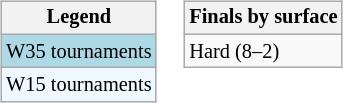<table>
<tr valign=top>
<td><br><table class=wikitable style="font-size:85%">
<tr>
<th>Legend</th>
</tr>
<tr style="background:lightblue;">
<td>W35 tournaments</td>
</tr>
<tr style="background:#f0f8ff;">
<td>W15 tournaments</td>
</tr>
</table>
</td>
<td><br><table class=wikitable style="font-size:85%">
<tr>
<th>Finals by surface</th>
</tr>
<tr>
<td>Hard (8–2)</td>
</tr>
</table>
</td>
</tr>
</table>
